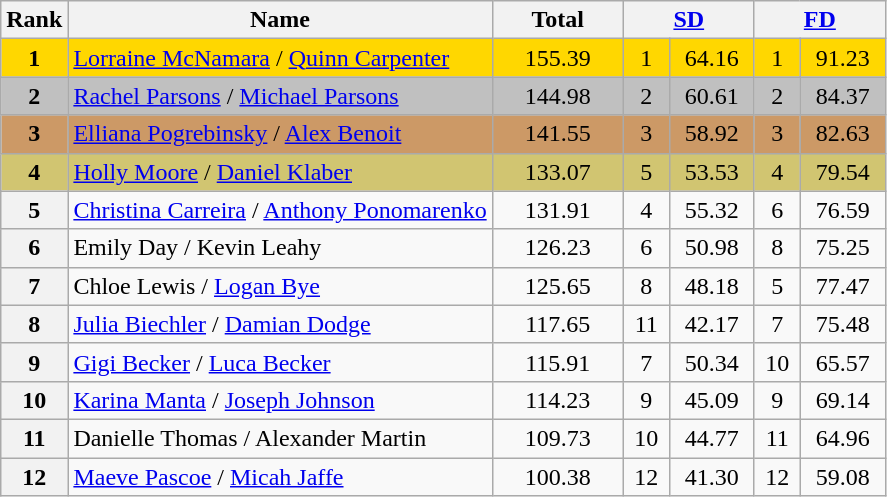<table class="wikitable sortable">
<tr>
<th>Rank</th>
<th>Name</th>
<th width="80px">Total</th>
<th colspan="2" width="80px"><a href='#'>SD</a></th>
<th colspan="2" width="80px"><a href='#'>FD</a></th>
</tr>
<tr bgcolor="gold">
<td align="center"><strong>1</strong></td>
<td><a href='#'>Lorraine McNamara</a> / <a href='#'>Quinn Carpenter</a></td>
<td align="center">155.39</td>
<td align="center">1</td>
<td align="center">64.16</td>
<td align="center">1</td>
<td align="center">91.23</td>
</tr>
<tr bgcolor="silver">
<td align="center"><strong>2</strong></td>
<td><a href='#'>Rachel Parsons</a> / <a href='#'>Michael Parsons</a></td>
<td align="center">144.98</td>
<td align="center">2</td>
<td align="center">60.61</td>
<td align="center">2</td>
<td align="center">84.37</td>
</tr>
<tr bgcolor="cc9966">
<td align="center"><strong>3</strong></td>
<td><a href='#'>Elliana Pogrebinsky</a> / <a href='#'>Alex Benoit</a></td>
<td align="center">141.55</td>
<td align="center">3</td>
<td align="center">58.92</td>
<td align="center">3</td>
<td align="center">82.63</td>
</tr>
<tr bgcolor="#d1c571">
<td align="center"><strong>4</strong></td>
<td><a href='#'>Holly Moore</a> / <a href='#'>Daniel Klaber</a></td>
<td align="center">133.07</td>
<td align="center">5</td>
<td align="center">53.53</td>
<td align="center">4</td>
<td align="center">79.54</td>
</tr>
<tr>
<th>5</th>
<td><a href='#'>Christina Carreira</a> / <a href='#'>Anthony Ponomarenko</a></td>
<td align="center">131.91</td>
<td align="center">4</td>
<td align="center">55.32</td>
<td align="center">6</td>
<td align="center">76.59</td>
</tr>
<tr>
<th>6</th>
<td>Emily Day / Kevin Leahy</td>
<td align="center">126.23</td>
<td align="center">6</td>
<td align="center">50.98</td>
<td align="center">8</td>
<td align="center">75.25</td>
</tr>
<tr>
<th>7</th>
<td>Chloe Lewis / <a href='#'>Logan Bye</a></td>
<td align="center">125.65</td>
<td align="center">8</td>
<td align="center">48.18</td>
<td align="center">5</td>
<td align="center">77.47</td>
</tr>
<tr>
<th>8</th>
<td><a href='#'>Julia Biechler</a> / <a href='#'>Damian Dodge</a></td>
<td align="center">117.65</td>
<td align="center">11</td>
<td align="center">42.17</td>
<td align="center">7</td>
<td align="center">75.48</td>
</tr>
<tr>
<th>9</th>
<td><a href='#'>Gigi Becker</a> / <a href='#'>Luca Becker</a></td>
<td align="center">115.91</td>
<td align="center">7</td>
<td align="center">50.34</td>
<td align="center">10</td>
<td align="center">65.57</td>
</tr>
<tr>
<th>10</th>
<td><a href='#'>Karina Manta</a> / <a href='#'>Joseph Johnson</a></td>
<td align="center">114.23</td>
<td align="center">9</td>
<td align="center">45.09</td>
<td align="center">9</td>
<td align="center">69.14</td>
</tr>
<tr>
<th>11</th>
<td>Danielle Thomas / Alexander Martin</td>
<td align="center">109.73</td>
<td align="center">10</td>
<td align="center">44.77</td>
<td align="center">11</td>
<td align="center">64.96</td>
</tr>
<tr>
<th>12</th>
<td><a href='#'>Maeve Pascoe</a> / <a href='#'>Micah Jaffe</a></td>
<td align="center">100.38</td>
<td align="center">12</td>
<td align="center">41.30</td>
<td align="center">12</td>
<td align="center">59.08</td>
</tr>
</table>
